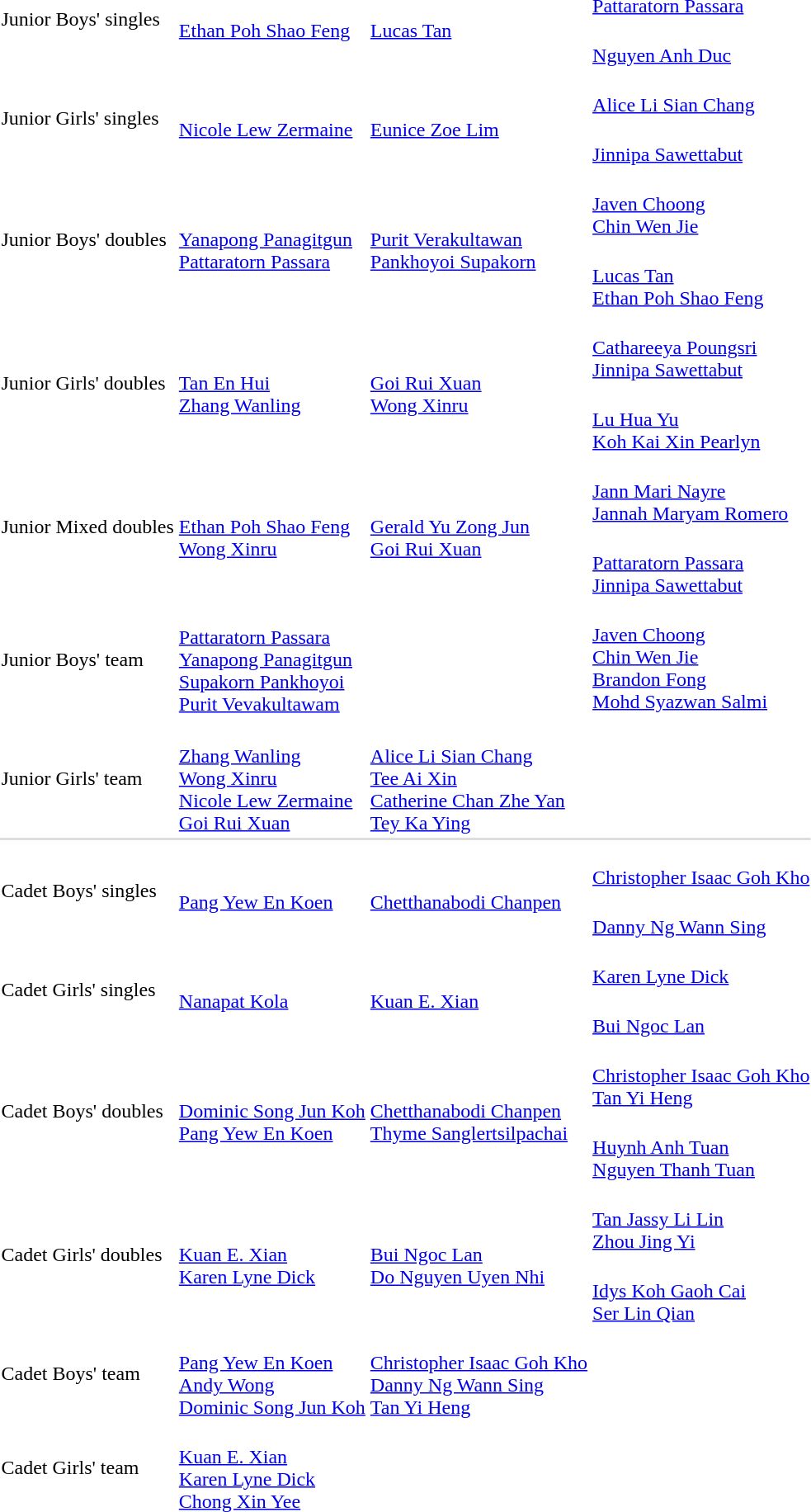<table>
<tr>
<td rowspan=2>Junior Boys' singles</td>
<td rowspan=2><br><a href='#'>Ethan Poh Shao Feng</a></td>
<td rowspan=2><br><a href='#'>Lucas Tan</a></td>
<td><br><a href='#'>Pattaratorn Passara</a></td>
</tr>
<tr>
<td><br><a href='#'>Nguyen Anh Duc</a></td>
</tr>
<tr>
<td rowspan=2>Junior Girls' singles</td>
<td rowspan=2><br><a href='#'>Nicole Lew Zermaine</a></td>
<td rowspan=2><br><a href='#'>Eunice Zoe Lim</a></td>
<td><br><a href='#'>Alice Li Sian Chang</a></td>
</tr>
<tr>
<td><br><a href='#'>Jinnipa Sawettabut</a></td>
</tr>
<tr>
<td rowspan=2>Junior Boys' doubles</td>
<td rowspan=2><br><a href='#'>Yanapong Panagitgun</a><br><a href='#'>Pattaratorn Passara</a></td>
<td rowspan=2><br><a href='#'>Purit Verakultawan </a><br><a href='#'>Pankhoyoi Supakorn</a></td>
<td><br><a href='#'>Javen Choong</a><br><a href='#'>Chin Wen Jie</a></td>
</tr>
<tr>
<td><br><a href='#'>Lucas Tan</a><br><a href='#'>Ethan Poh Shao Feng</a></td>
</tr>
<tr>
<td rowspan=2>Junior Girls' doubles</td>
<td rowspan=2><br><a href='#'>Tan En Hui</a><br><a href='#'>Zhang Wanling</a></td>
<td rowspan=2><br><a href='#'>Goi Rui Xuan</a><br><a href='#'>Wong Xinru</a></td>
<td><br><a href='#'>Cathareeya Poungsri</a><br><a href='#'>Jinnipa Sawettabut</a></td>
</tr>
<tr>
<td><br><a href='#'>Lu Hua Yu</a><br><a href='#'>Koh Kai Xin Pearlyn</a></td>
</tr>
<tr>
<td rowspan=2>Junior Mixed doubles</td>
<td rowspan=2><br><a href='#'>Ethan Poh Shao Feng</a><br><a href='#'>Wong Xinru</a></td>
<td rowspan=2><br><a href='#'>Gerald Yu Zong Jun</a><br><a href='#'>Goi Rui Xuan</a></td>
<td><br><a href='#'>Jann Mari Nayre</a><br><a href='#'>Jannah Maryam Romero</a></td>
</tr>
<tr>
<td><br><a href='#'>Pattaratorn Passara</a><br><a href='#'>Jinnipa Sawettabut</a></td>
</tr>
<tr>
<td rowspan=2>Junior Boys' team</td>
<td rowspan=2><br><a href='#'>Pattaratorn Passara</a><br><a href='#'>Yanapong Panagitgun</a><br><a href='#'>Supakorn Pankhoyoi</a><br><a href='#'>Purit Vevakultawam</a></td>
<td rowspan=2></td>
<td><br><a href='#'>Javen Choong</a><br><a href='#'>Chin Wen Jie</a><br><a href='#'>Brandon Fong</a><br><a href='#'>Mohd Syazwan Salmi</a></td>
</tr>
<tr>
<td></td>
</tr>
<tr>
<td rowspan=2>Junior Girls' team</td>
<td rowspan=2><br><a href='#'>Zhang Wanling</a><br><a href='#'>Wong Xinru</a><br><a href='#'>Nicole Lew Zermaine</a><br><a href='#'>Goi Rui Xuan</a></td>
<td rowspan=2><br><a href='#'>Alice Li Sian Chang</a><br><a href='#'>Tee Ai Xin</a><br><a href='#'>Catherine Chan Zhe Yan</a><br><a href='#'>Tey Ka Ying</a></td>
<td></td>
</tr>
<tr>
<td></td>
</tr>
<tr style="background:#dddddd;">
<td colspan=7></td>
</tr>
<tr>
<td rowspan=2>Cadet Boys' singles</td>
<td rowspan=2><br><a href='#'>Pang Yew En Koen</a></td>
<td rowspan=2><br><a href='#'>Chetthanabodi Chanpen</a></td>
<td><br><a href='#'>Christopher Isaac Goh Kho</a></td>
</tr>
<tr>
<td><br><a href='#'>Danny Ng Wann Sing</a></td>
</tr>
<tr>
<td rowspan=2>Cadet Girls' singles</td>
<td rowspan=2><br><a href='#'>Nanapat Kola</a></td>
<td rowspan=2><br><a href='#'>Kuan E. Xian</a></td>
<td><br><a href='#'>Karen Lyne Dick</a></td>
</tr>
<tr>
<td><br><a href='#'>Bui Ngoc Lan</a></td>
</tr>
<tr>
<td rowspan=2>Cadet Boys' doubles</td>
<td rowspan=2><br><a href='#'>Dominic Song Jun Koh</a><br><a href='#'>Pang Yew En Koen</a></td>
<td rowspan=2><br><a href='#'>Chetthanabodi Chanpen</a><br><a href='#'>Thyme Sanglertsilpachai</a></td>
<td><br><a href='#'>Christopher Isaac Goh Kho</a><br><a href='#'>Tan Yi Heng</a></td>
</tr>
<tr>
<td><br><a href='#'>Huynh Anh Tuan</a><br><a href='#'>Nguyen Thanh Tuan</a></td>
</tr>
<tr>
<td rowspan=2>Cadet Girls' doubles</td>
<td rowspan=2><br><a href='#'>Kuan E. Xian</a><br><a href='#'>Karen Lyne Dick</a></td>
<td rowspan=2><br><a href='#'>Bui Ngoc Lan</a><br><a href='#'>Do Nguyen Uyen Nhi</a></td>
<td><br><a href='#'>Tan Jassy Li Lin</a><br><a href='#'>Zhou Jing Yi</a></td>
</tr>
<tr>
<td><br><a href='#'>Idys Koh Gaoh Cai</a><br><a href='#'>Ser Lin Qian</a></td>
</tr>
<tr>
<td rowspan=2>Cadet Boys' team</td>
<td rowspan=2><br><a href='#'>Pang Yew En Koen</a><br><a href='#'>Andy Wong</a><br><a href='#'>Dominic Song Jun Koh</a></td>
<td rowspan=2><br><a href='#'>Christopher Isaac Goh Kho</a><br><a href='#'>Danny Ng Wann Sing</a><br><a href='#'>Tan Yi Heng</a></td>
<td></td>
</tr>
<tr>
<td></td>
</tr>
<tr>
<td rowspan=2>Cadet Girls' team</td>
<td rowspan=2><br><a href='#'>Kuan E. Xian</a><br><a href='#'>Karen Lyne Dick</a><br><a href='#'>Chong Xin Yee</a></td>
<td rowspan=2></td>
<td></td>
</tr>
<tr>
<td></td>
</tr>
</table>
